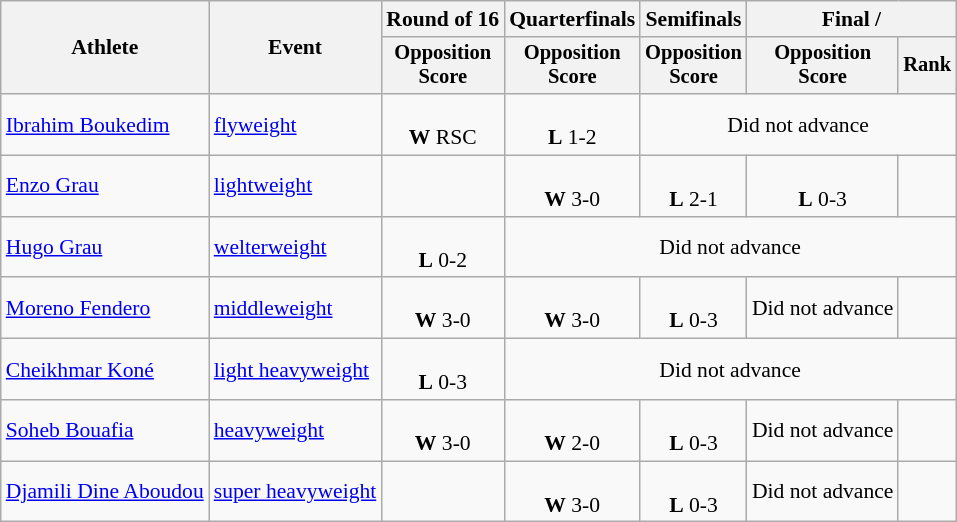<table class="wikitable" style="font-size:90%">
<tr>
<th rowspan=2>Athlete</th>
<th rowspan=2>Event</th>
<th>Round of 16</th>
<th>Quarterfinals</th>
<th>Semifinals</th>
<th colspan=2>Final / </th>
</tr>
<tr style="font-size:95%">
<th>Opposition<br>Score</th>
<th>Opposition<br>Score</th>
<th>Opposition<br>Score</th>
<th>Opposition<br>Score</th>
<th>Rank</th>
</tr>
<tr align=center>
<td align=left><a href='#'>Ibrahim Boukedim</a></td>
<td align=left><a href='#'>flyweight</a></td>
<td><br><strong>W</strong> RSC</td>
<td><br><strong>L</strong>  1-2</td>
<td colspan=3>Did not advance</td>
</tr>
<tr align=center>
<td align=left><a href='#'>Enzo Grau</a></td>
<td align=left><a href='#'>lightweight</a></td>
<td></td>
<td><br><strong>W</strong>  3-0</td>
<td><br><strong>L</strong>  2-1</td>
<td><br><strong>L</strong>  0-3</td>
<td></td>
</tr>
<tr align=center>
<td align=left><a href='#'>Hugo Grau</a></td>
<td align=left><a href='#'>welterweight</a></td>
<td><br><strong>L</strong>  0-2</td>
<td colspan=4>Did not advance</td>
</tr>
<tr align=center>
<td align=left><a href='#'>Moreno Fendero</a></td>
<td align=left><a href='#'>middleweight</a></td>
<td><br><strong>W</strong>  3-0</td>
<td><br><strong>W</strong>  3-0</td>
<td><br><strong>L</strong>  0-3</td>
<td>Did not advance</td>
<td></td>
</tr>
<tr align=center>
<td align=left><a href='#'>Cheikhmar Koné</a></td>
<td align=left><a href='#'>light heavyweight</a></td>
<td><br><strong>L</strong>  0-3</td>
<td colspan=4>Did not advance</td>
</tr>
<tr align=center>
<td align=left><a href='#'>Soheb Bouafia</a></td>
<td align=left><a href='#'>heavyweight</a></td>
<td><br><strong>W</strong>  3-0</td>
<td><br><strong>W</strong>  2-0</td>
<td><br><strong>L</strong>  0-3</td>
<td>Did not advance</td>
<td></td>
</tr>
<tr align=center>
<td align=left><a href='#'>Djamili Dine Aboudou</a></td>
<td align=left><a href='#'>super heavyweight</a></td>
<td></td>
<td><br><strong>W</strong>  3-0</td>
<td><br><strong>L</strong>  0-3</td>
<td>Did not advance</td>
<td></td>
</tr>
</table>
